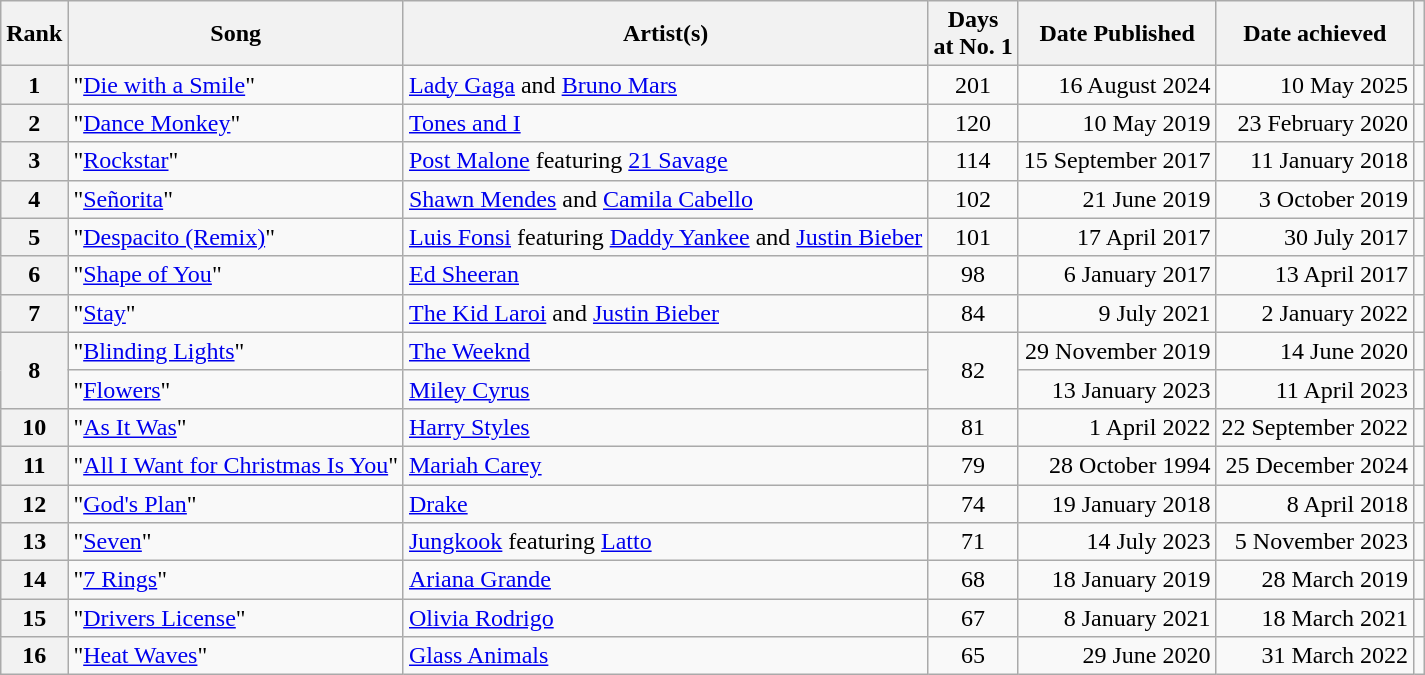<table class="wikitable sortable">
<tr>
<th>Rank</th>
<th>Song</th>
<th>Artist(s)</th>
<th>Days<br>at No. 1</th>
<th>Date Published</th>
<th>Date achieved</th>
<th class="unsortable"></th>
</tr>
<tr>
<th style="text-align:center;">1</th>
<td>"<a href='#'>Die with a Smile</a>"</td>
<td><a href='#'>Lady Gaga</a> and <a href='#'>Bruno Mars</a></td>
<td style="text-align:center;">201</td>
<td style="text-align:right;">16 August 2024</td>
<td style="text-align:right;">10 May 2025</td>
<td style="text-align:center;"></td>
</tr>
<tr>
<th style="text-align:center;">2</th>
<td>"<a href='#'>Dance Monkey</a>"</td>
<td><a href='#'>Tones and I</a></td>
<td style="text-align:center;">120</td>
<td style="text-align:right;">10 May 2019</td>
<td style="text-align:right;">23 February 2020</td>
<td style="text-align:center;"></td>
</tr>
<tr>
<th style="text-align:center;">3</th>
<td>"<a href='#'>Rockstar</a>"</td>
<td><a href='#'>Post Malone</a> featuring <a href='#'>21 Savage</a></td>
<td style="text-align:center;">114</td>
<td style="text-align:right;">15 September 2017</td>
<td style="text-align:right;">11 January 2018</td>
<td style="text-align:center;"></td>
</tr>
<tr>
<th style="text-align:center;">4</th>
<td>"<a href='#'>Señorita</a>"</td>
<td><a href='#'>Shawn Mendes</a> and <a href='#'>Camila Cabello</a></td>
<td style="text-align:center;">102</td>
<td style="text-align:right;">21 June 2019</td>
<td style="text-align:right;">3 October 2019</td>
<td style="text-align:center;"></td>
</tr>
<tr>
<th style="text-align:center;">5</th>
<td>"<a href='#'>Despacito (Remix)</a>"</td>
<td><a href='#'>Luis Fonsi</a> featuring <a href='#'>Daddy Yankee</a> and <a href='#'>Justin Bieber</a></td>
<td style="text-align:center;">101</td>
<td style="text-align:right;">17 April 2017</td>
<td style="text-align:right;">30 July 2017</td>
<td style="text-align:center;"></td>
</tr>
<tr>
<th style="text-align:center;">6</th>
<td>"<a href='#'>Shape of You</a>"</td>
<td><a href='#'>Ed Sheeran</a></td>
<td style="text-align:center;">98</td>
<td style="text-align:right;">6 January 2017</td>
<td style="text-align:right;">13 April 2017</td>
<td style="text-align:center;"></td>
</tr>
<tr>
<th style="text-align:center;">7</th>
<td>"<a href='#'>Stay</a>"</td>
<td><a href='#'>The Kid Laroi</a> and <a href='#'>Justin Bieber</a></td>
<td style="text-align:center;">84</td>
<td style="text-align:right;">9 July 2021</td>
<td style="text-align:right;">2 January 2022</td>
<td style="text-align:center;"></td>
</tr>
<tr>
<th rowspan="2" style="text-align:center;">8</th>
<td>"<a href='#'>Blinding Lights</a>"</td>
<td><a href='#'>The Weeknd</a></td>
<td rowspan="2" style="text-align:center;">82</td>
<td style="text-align:center; text-align:right;">29 November 2019</td>
<td style="text-align:right;">14 June 2020</td>
<td style="text-align:center;"></td>
</tr>
<tr>
<td>"<a href='#'>Flowers</a>"</td>
<td><a href='#'>Miley Cyrus</a></td>
<td style="text-align:center; text-align:right;">13 January 2023</td>
<td style="text-align:right;">11 April 2023</td>
<td style="text-align:center;"></td>
</tr>
<tr>
<th style="text-align:center;">10</th>
<td>"<a href='#'>As It Was</a>"</td>
<td><a href='#'>Harry Styles</a></td>
<td style="text-align:center;">81</td>
<td style="text-align:right;">1 April 2022</td>
<td style="text-align:right;">22 September 2022</td>
<td style="text-align:center;"></td>
</tr>
<tr>
<th style="text-align:center;">11</th>
<td>"<a href='#'>All I Want for Christmas Is You</a>"</td>
<td><a href='#'>Mariah Carey</a></td>
<td style="text-align:center;">79</td>
<td style="text-align:right;">28 October 1994</td>
<td style="text-align:right;">25 December 2024</td>
<td style="text-align:center;"></td>
</tr>
<tr>
<th style="text-align:center;">12</th>
<td>"<a href='#'>God's Plan</a>"</td>
<td><a href='#'>Drake</a></td>
<td style="text-align:center;">74</td>
<td style="text-align:right;">19 January 2018</td>
<td style="text-align:right;">8 April 2018</td>
<td style="text-align:center;"></td>
</tr>
<tr>
<th style="text-align:center;">13</th>
<td>"<a href='#'>Seven</a>"</td>
<td><a href='#'>Jungkook</a> featuring <a href='#'>Latto</a></td>
<td style="text-align:center;">71</td>
<td style="text-align:right;">14 July 2023</td>
<td style="text-align:right;">5 November 2023</td>
<td style="text-align:center;"></td>
</tr>
<tr>
<th style="text-align:center;">14</th>
<td>"<a href='#'>7 Rings</a>"</td>
<td><a href='#'>Ariana Grande</a></td>
<td style="text-align:center;">68</td>
<td style="text-align:right;">18 January 2019</td>
<td style="text-align:right;">28 March 2019</td>
<td style="text-align:center;"></td>
</tr>
<tr>
<th style="text-align:center;">15</th>
<td>"<a href='#'>Drivers License</a>"</td>
<td><a href='#'>Olivia Rodrigo</a></td>
<td style="text-align:center;">67</td>
<td style="text-align:right;">8 January 2021</td>
<td style="text-align:right;">18 March 2021</td>
<td style="text-align:center;"></td>
</tr>
<tr>
<th style="text-align:center;">16</th>
<td>"<a href='#'>Heat Waves</a>"</td>
<td><a href='#'>Glass Animals</a></td>
<td style="text-align:center;">65</td>
<td style="text-align:right;">29 June 2020</td>
<td style="text-align:right;">31 March 2022</td>
<td style="text-align:center;"></td>
</tr>
</table>
